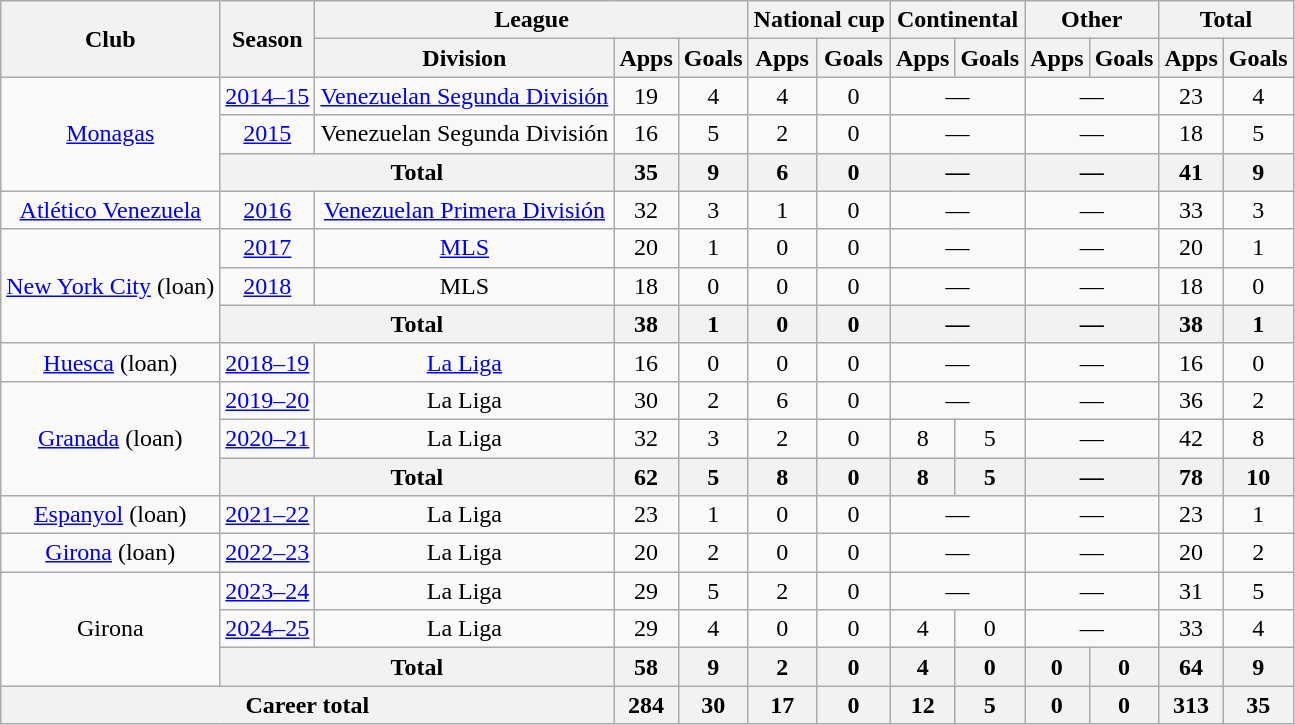<table class="wikitable" style="text-align:center">
<tr>
<th rowspan="2">Club</th>
<th rowspan="2">Season</th>
<th colspan="3">League</th>
<th colspan="2">National cup</th>
<th colspan="2">Continental</th>
<th colspan="2">Other</th>
<th colspan="2">Total</th>
</tr>
<tr>
<th>Division</th>
<th>Apps</th>
<th>Goals</th>
<th>Apps</th>
<th>Goals</th>
<th>Apps</th>
<th>Goals</th>
<th>Apps</th>
<th>Goals</th>
<th>Apps</th>
<th>Goals</th>
</tr>
<tr>
<td rowspan="3"><a href='#'>Monagas</a></td>
<td><a href='#'>2014–15</a></td>
<td><a href='#'>Venezuelan Segunda División</a></td>
<td>19</td>
<td>4</td>
<td>4</td>
<td>0</td>
<td colspan="2">—</td>
<td colspan="2">—</td>
<td>23</td>
<td>4</td>
</tr>
<tr>
<td><a href='#'>2015</a></td>
<td>Venezuelan Segunda División</td>
<td>16</td>
<td>5</td>
<td>2</td>
<td>0</td>
<td colspan="2">—</td>
<td colspan="2">—</td>
<td>18</td>
<td>5</td>
</tr>
<tr>
<th colspan="2">Total</th>
<th>35</th>
<th>9</th>
<th>6</th>
<th>0</th>
<th colspan="2">—</th>
<th colspan="2">—</th>
<th>41</th>
<th>9</th>
</tr>
<tr>
<td><a href='#'>Atlético Venezuela</a></td>
<td><a href='#'>2016</a></td>
<td><a href='#'>Venezuelan Primera División</a></td>
<td>32</td>
<td>3</td>
<td>1</td>
<td>0</td>
<td colspan="2">—</td>
<td colspan="2">—</td>
<td>33</td>
<td>3</td>
</tr>
<tr>
<td rowspan="3"><a href='#'>New York City</a> (loan)</td>
<td><a href='#'>2017</a></td>
<td><a href='#'>MLS</a></td>
<td>20</td>
<td>1</td>
<td>0</td>
<td>0</td>
<td colspan="2">—</td>
<td colspan="2">—</td>
<td>20</td>
<td>1</td>
</tr>
<tr>
<td><a href='#'>2018</a></td>
<td>MLS</td>
<td>18</td>
<td>0</td>
<td>0</td>
<td>0</td>
<td colspan="2">—</td>
<td colspan="2">—</td>
<td>18</td>
<td>0</td>
</tr>
<tr>
<th colspan="2">Total</th>
<th>38</th>
<th>1</th>
<th>0</th>
<th>0</th>
<th colspan="2">—</th>
<th colspan="2">—</th>
<th>38</th>
<th>1</th>
</tr>
<tr>
<td><a href='#'>Huesca</a> (loan)</td>
<td><a href='#'>2018–19</a></td>
<td><a href='#'>La Liga</a></td>
<td>16</td>
<td>0</td>
<td>0</td>
<td>0</td>
<td colspan="2">—</td>
<td colspan="2">—</td>
<td>16</td>
<td>0</td>
</tr>
<tr>
<td rowspan="3"><a href='#'>Granada</a> (loan)</td>
<td><a href='#'>2019–20</a></td>
<td>La Liga</td>
<td>30</td>
<td>2</td>
<td>6</td>
<td>0</td>
<td colspan="2">—</td>
<td colspan="2">—</td>
<td>36</td>
<td>2</td>
</tr>
<tr>
<td><a href='#'>2020–21</a></td>
<td>La Liga</td>
<td>32</td>
<td>3</td>
<td>2</td>
<td>0</td>
<td>8</td>
<td>5</td>
<td colspan="2">—</td>
<td>42</td>
<td>8</td>
</tr>
<tr>
<th colspan="2">Total</th>
<th>62</th>
<th>5</th>
<th>8</th>
<th>0</th>
<th>8</th>
<th>5</th>
<th colspan="2">—</th>
<th>78</th>
<th>10</th>
</tr>
<tr>
<td><a href='#'>Espanyol</a> (loan)</td>
<td><a href='#'>2021–22</a></td>
<td>La Liga</td>
<td>23</td>
<td>1</td>
<td>0</td>
<td>0</td>
<td colspan="2">—</td>
<td colspan="2">—</td>
<td>23</td>
<td>1</td>
</tr>
<tr>
<td><a href='#'>Girona</a> (loan)</td>
<td><a href='#'>2022–23</a></td>
<td>La Liga</td>
<td>20</td>
<td>2</td>
<td>0</td>
<td>0</td>
<td colspan="2">—</td>
<td colspan="2">—</td>
<td>20</td>
<td>2</td>
</tr>
<tr>
<td rowspan="3">Girona</td>
<td><a href='#'>2023–24</a></td>
<td>La Liga</td>
<td>29</td>
<td>5</td>
<td>2</td>
<td>0</td>
<td colspan="2">—</td>
<td colspan="2">—</td>
<td>31</td>
<td>5</td>
</tr>
<tr>
<td><a href='#'>2024–25</a></td>
<td>La Liga</td>
<td>29</td>
<td>4</td>
<td>0</td>
<td>0</td>
<td>4</td>
<td>0</td>
<td colspan="2">—</td>
<td>33</td>
<td>4</td>
</tr>
<tr>
<th colspan="2">Total</th>
<th>58</th>
<th>9</th>
<th>2</th>
<th>0</th>
<th>4</th>
<th>0</th>
<th>0</th>
<th>0</th>
<th>64</th>
<th>9</th>
</tr>
<tr>
<th colspan="3">Career total</th>
<th>284</th>
<th>30</th>
<th>17</th>
<th>0</th>
<th>12</th>
<th>5</th>
<th>0</th>
<th>0</th>
<th>313</th>
<th>35</th>
</tr>
</table>
